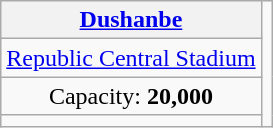<table class="wikitable" style="text-align:center">
<tr>
<th><a href='#'>Dushanbe</a></th>
<td rowspan=4></td>
</tr>
<tr>
<td><a href='#'>Republic Central Stadium</a></td>
</tr>
<tr>
<td>Capacity: <strong>20,000</strong></td>
</tr>
<tr>
<td></td>
</tr>
</table>
